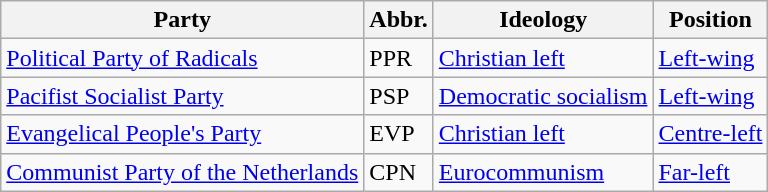<table class="wikitable">
<tr>
<th>Party</th>
<th>Abbr.</th>
<th>Ideology</th>
<th>Position</th>
</tr>
<tr>
<td><a href='#'>Political Party of Radicals</a></td>
<td>PPR</td>
<td><a href='#'>Christian left</a></td>
<td><a href='#'>Left-wing</a></td>
</tr>
<tr>
<td><a href='#'>Pacifist Socialist Party</a></td>
<td>PSP</td>
<td><a href='#'>Democratic socialism</a></td>
<td><a href='#'>Left-wing</a></td>
</tr>
<tr>
<td><a href='#'>Evangelical People's Party</a></td>
<td>EVP</td>
<td><a href='#'>Christian left</a></td>
<td><a href='#'>Centre-left</a></td>
</tr>
<tr>
<td><a href='#'>Communist Party of the Netherlands</a></td>
<td>CPN</td>
<td><a href='#'>Eurocommunism</a></td>
<td><a href='#'>Far-left</a></td>
</tr>
</table>
